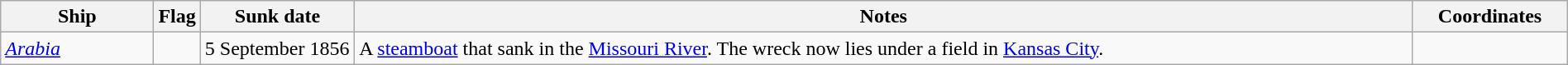<table class=wikitable | style = "width:100%">
<tr>
<th style="width:10%">Ship</th>
<th>Flag</th>
<th style="width:10%">Sunk date</th>
<th style="width:70%">Notes</th>
<th style="width:10%">Coordinates</th>
</tr>
<tr>
<td><a href='#'><em>Arabia</em></a></td>
<td></td>
<td>5 September 1856</td>
<td>A <a href='#'>steamboat</a> that sank in the <a href='#'>Missouri River</a>. The wreck now lies under a field in <a href='#'>Kansas City</a>.</td>
<td></td>
</tr>
</table>
